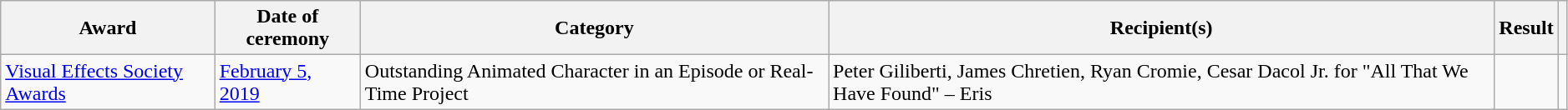<table class="wikitable plainrowheaders sortable" style="width:99%;">
<tr>
<th scope="col">Award</th>
<th scope="col">Date of ceremony</th>
<th scope="col">Category</th>
<th scope="col">Recipient(s)</th>
<th scope="col">Result</th>
<th scope="col" class="unsortable"></th>
</tr>
<tr>
<td><a href='#'>Visual Effects Society Awards</a></td>
<td><a href='#'>February 5, 2019</a></td>
<td>Outstanding Animated Character in an Episode or Real-Time Project</td>
<td>Peter Giliberti, James Chretien, Ryan Cromie, Cesar Dacol Jr. for "All That We Have Found" – Eris</td>
<td></td>
<td style="text-align:center;"></td>
</tr>
</table>
